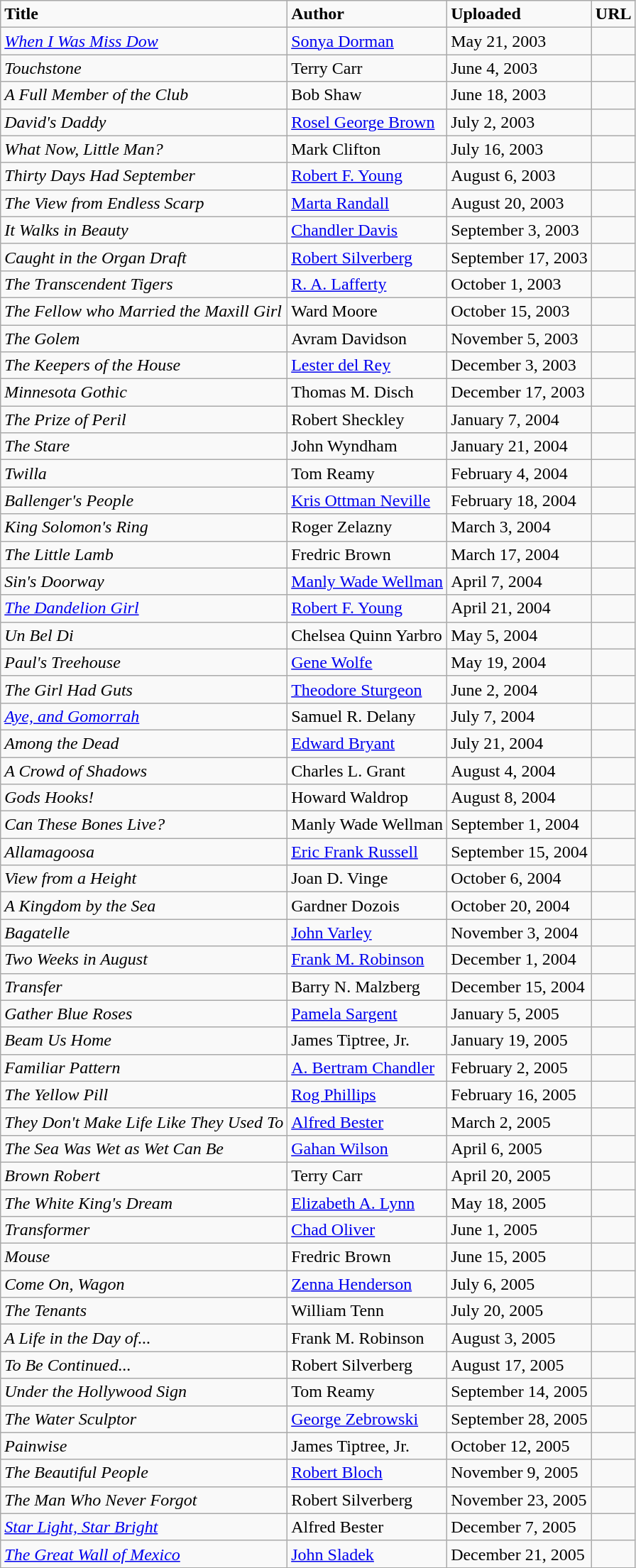<table class="wikitable">
<tr>
<td><strong>Title</strong></td>
<td><strong>Author</strong></td>
<td><strong>Uploaded</strong></td>
<td><strong>URL</strong></td>
</tr>
<tr>
<td><em><a href='#'>When I Was Miss Dow</a></em></td>
<td><a href='#'>Sonya Dorman</a></td>
<td>May 21, 2003</td>
<td></td>
</tr>
<tr>
<td><em>Touchstone</em></td>
<td>Terry Carr</td>
<td>June 4, 2003</td>
<td></td>
</tr>
<tr>
<td><em>A Full Member of the Club</em></td>
<td>Bob Shaw</td>
<td>June 18, 2003</td>
<td></td>
</tr>
<tr>
<td><em>David's Daddy</em></td>
<td><a href='#'>Rosel George Brown</a></td>
<td>July 2, 2003</td>
<td></td>
</tr>
<tr>
<td><em>What Now, Little Man?</em></td>
<td>Mark Clifton</td>
<td>July 16, 2003</td>
<td></td>
</tr>
<tr>
<td><em>Thirty Days Had September</em></td>
<td><a href='#'>Robert F. Young</a></td>
<td>August 6, 2003</td>
<td></td>
</tr>
<tr>
<td><em>The View from Endless Scarp</em></td>
<td><a href='#'>Marta Randall</a></td>
<td>August 20, 2003</td>
<td></td>
</tr>
<tr>
<td><em>It Walks in Beauty</em></td>
<td><a href='#'>Chandler Davis</a></td>
<td>September 3, 2003</td>
<td></td>
</tr>
<tr>
<td><em>Caught in the Organ Draft</em></td>
<td><a href='#'>Robert Silverberg</a></td>
<td>September 17, 2003</td>
<td></td>
</tr>
<tr>
<td><em>The Transcendent Tigers</em></td>
<td><a href='#'>R. A. Lafferty</a></td>
<td>October 1, 2003</td>
<td></td>
</tr>
<tr>
<td><em>The Fellow who Married the Maxill Girl</em></td>
<td>Ward Moore</td>
<td>October 15, 2003</td>
<td></td>
</tr>
<tr>
<td><em>The Golem</em></td>
<td>Avram Davidson</td>
<td>November 5, 2003</td>
<td></td>
</tr>
<tr>
<td><em>The Keepers of the House</em></td>
<td><a href='#'>Lester del Rey</a></td>
<td>December 3, 2003</td>
<td></td>
</tr>
<tr>
<td><em>Minnesota Gothic</em></td>
<td>Thomas M. Disch</td>
<td>December 17, 2003</td>
<td></td>
</tr>
<tr>
<td><em>The Prize of Peril</em></td>
<td>Robert Sheckley</td>
<td>January 7, 2004</td>
<td></td>
</tr>
<tr>
<td><em>The Stare</em></td>
<td>John Wyndham</td>
<td>January 21, 2004</td>
<td></td>
</tr>
<tr>
<td><em>Twilla</em></td>
<td>Tom Reamy</td>
<td>February 4, 2004</td>
<td></td>
</tr>
<tr>
<td><em>Ballenger's People</em></td>
<td><a href='#'>Kris Ottman Neville</a></td>
<td>February 18, 2004</td>
<td></td>
</tr>
<tr>
<td><em>King Solomon's Ring</em></td>
<td>Roger Zelazny</td>
<td>March 3, 2004</td>
<td></td>
</tr>
<tr>
<td><em>The Little Lamb</em></td>
<td>Fredric Brown</td>
<td>March 17, 2004</td>
<td></td>
</tr>
<tr>
<td><em>Sin's Doorway</em></td>
<td><a href='#'>Manly Wade Wellman</a></td>
<td>April 7, 2004</td>
<td></td>
</tr>
<tr>
<td><em><a href='#'>The Dandelion Girl</a></em></td>
<td><a href='#'>Robert F. Young</a></td>
<td>April 21, 2004</td>
<td></td>
</tr>
<tr>
<td><em>Un Bel Di</em></td>
<td>Chelsea Quinn Yarbro</td>
<td>May 5, 2004</td>
<td></td>
</tr>
<tr>
<td><em>Paul's Treehouse</em></td>
<td><a href='#'>Gene Wolfe</a></td>
<td>May 19, 2004</td>
<td></td>
</tr>
<tr>
<td><em>The Girl Had Guts</em></td>
<td><a href='#'>Theodore Sturgeon</a></td>
<td>June 2, 2004</td>
<td></td>
</tr>
<tr>
<td><em><a href='#'>Aye, and Gomorrah</a></em></td>
<td>Samuel R. Delany</td>
<td>July 7, 2004</td>
<td></td>
</tr>
<tr>
<td><em>Among the Dead</em></td>
<td><a href='#'>Edward Bryant</a></td>
<td>July 21, 2004</td>
<td></td>
</tr>
<tr>
<td><em>A Crowd of Shadows</em></td>
<td>Charles L. Grant</td>
<td>August 4, 2004</td>
<td></td>
</tr>
<tr>
<td><em>Gods Hooks!</em></td>
<td>Howard Waldrop</td>
<td>August 8, 2004</td>
<td></td>
</tr>
<tr>
<td><em>Can These Bones Live?</em></td>
<td>Manly Wade Wellman</td>
<td>September 1, 2004</td>
<td></td>
</tr>
<tr>
<td><em>Allamagoosa</em></td>
<td><a href='#'>Eric Frank Russell</a></td>
<td>September 15, 2004</td>
<td></td>
</tr>
<tr>
<td><em>View from a Height</em></td>
<td>Joan D. Vinge</td>
<td>October 6, 2004</td>
<td></td>
</tr>
<tr>
<td><em>A Kingdom by the Sea</em></td>
<td>Gardner Dozois</td>
<td>October 20, 2004</td>
<td></td>
</tr>
<tr>
<td><em>Bagatelle</em></td>
<td><a href='#'>John Varley</a></td>
<td>November 3, 2004</td>
<td></td>
</tr>
<tr>
<td><em>Two Weeks in August</em></td>
<td><a href='#'>Frank M. Robinson</a></td>
<td>December 1, 2004</td>
<td></td>
</tr>
<tr>
<td><em>Transfer</em></td>
<td>Barry N. Malzberg</td>
<td>December 15, 2004</td>
<td></td>
</tr>
<tr>
<td><em>Gather Blue Roses</em></td>
<td><a href='#'>Pamela Sargent</a></td>
<td>January 5, 2005</td>
<td></td>
</tr>
<tr>
<td><em>Beam Us Home</em></td>
<td>James Tiptree, Jr.</td>
<td>January 19, 2005</td>
<td></td>
</tr>
<tr>
<td><em>Familiar Pattern</em></td>
<td><a href='#'>A. Bertram Chandler</a></td>
<td>February 2, 2005</td>
<td></td>
</tr>
<tr>
<td><em>The Yellow Pill</em></td>
<td><a href='#'>Rog Phillips</a></td>
<td>February 16, 2005</td>
<td></td>
</tr>
<tr>
<td><em>They Don't Make Life Like They Used To</em></td>
<td><a href='#'>Alfred Bester</a></td>
<td>March 2, 2005</td>
<td></td>
</tr>
<tr>
<td><em>The Sea Was Wet as Wet Can Be</em></td>
<td><a href='#'>Gahan Wilson</a></td>
<td>April 6, 2005</td>
<td></td>
</tr>
<tr>
<td><em>Brown Robert</em></td>
<td>Terry Carr</td>
<td>April 20, 2005</td>
<td></td>
</tr>
<tr>
<td><em>The White King's Dream</em></td>
<td><a href='#'>Elizabeth A. Lynn</a></td>
<td>May 18, 2005</td>
<td></td>
</tr>
<tr>
<td><em>Transformer</em></td>
<td><a href='#'>Chad Oliver</a></td>
<td>June 1, 2005</td>
<td></td>
</tr>
<tr>
<td><em>Mouse</em></td>
<td>Fredric Brown</td>
<td>June 15, 2005</td>
<td></td>
</tr>
<tr>
<td><em>Come On, Wagon</em></td>
<td><a href='#'>Zenna Henderson</a></td>
<td>July 6, 2005</td>
<td></td>
</tr>
<tr>
<td><em>The Tenants</em></td>
<td>William Tenn</td>
<td>July 20, 2005</td>
<td></td>
</tr>
<tr>
<td><em>A Life in the Day of...</em></td>
<td>Frank M. Robinson</td>
<td>August 3, 2005</td>
<td></td>
</tr>
<tr>
<td><em>To Be Continued...</em></td>
<td>Robert Silverberg</td>
<td>August 17, 2005</td>
<td></td>
</tr>
<tr>
<td><em>Under the Hollywood Sign</em></td>
<td>Tom Reamy</td>
<td>September 14, 2005</td>
<td></td>
</tr>
<tr>
<td><em>The Water Sculptor</em></td>
<td><a href='#'>George Zebrowski</a></td>
<td>September 28, 2005</td>
<td></td>
</tr>
<tr>
<td><em>Painwise</em></td>
<td>James Tiptree, Jr.</td>
<td>October 12, 2005</td>
<td></td>
</tr>
<tr>
<td><em>The Beautiful People</em></td>
<td><a href='#'>Robert Bloch</a></td>
<td>November 9, 2005</td>
<td></td>
</tr>
<tr>
<td><em>The Man Who Never Forgot</em></td>
<td>Robert Silverberg</td>
<td>November 23, 2005</td>
<td></td>
</tr>
<tr>
<td><em><a href='#'>Star Light, Star Bright</a></em></td>
<td>Alfred Bester</td>
<td>December 7, 2005</td>
<td></td>
</tr>
<tr>
<td><em><a href='#'>The Great Wall of Mexico</a></em></td>
<td><a href='#'>John Sladek</a></td>
<td>December 21, 2005</td>
<td></td>
</tr>
</table>
